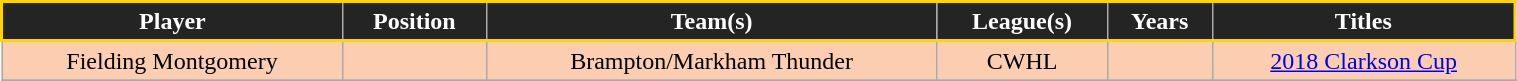<table class="wikitable" width="80%">
<tr align="center" style=" background:#242424;color:white;border:2px solid #FFD400">
<td><strong>Player</strong></td>
<td><strong>Position</strong></td>
<td><strong>Team(s)</strong></td>
<td><strong>League(s)</strong></td>
<td><strong>Years</strong></td>
<td><strong>Titles</strong></td>
</tr>
<tr align="center" bgcolor="#FBCEB1">
<td>Fielding Montgomery</td>
<td></td>
<td>Brampton/Markham Thunder</td>
<td>CWHL</td>
<td></td>
<td><a href='#'>2018 Clarkson Cup</a></td>
</tr>
<tr align="center" bgcolor="">
</tr>
</table>
